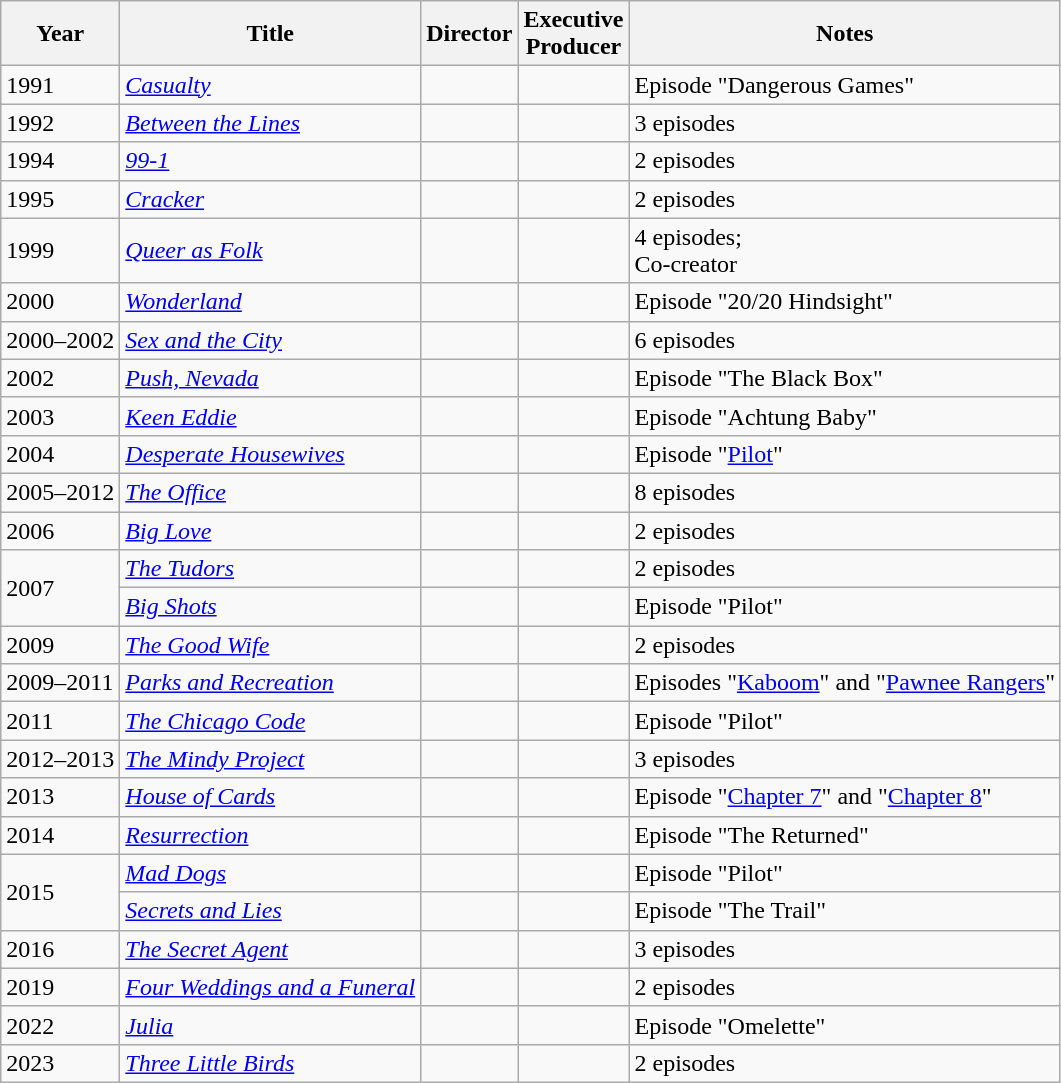<table class="wikitable">
<tr>
<th>Year</th>
<th>Title</th>
<th>Director</th>
<th>Executive<br>Producer</th>
<th>Notes</th>
</tr>
<tr>
<td>1991</td>
<td><em><a href='#'>Casualty</a></em></td>
<td></td>
<td></td>
<td>Episode "Dangerous Games"</td>
</tr>
<tr>
<td>1992</td>
<td><em><a href='#'>Between the Lines</a></em></td>
<td></td>
<td></td>
<td>3 episodes</td>
</tr>
<tr>
<td>1994</td>
<td><em><a href='#'>99-1</a></em></td>
<td></td>
<td></td>
<td>2 episodes</td>
</tr>
<tr>
<td>1995</td>
<td><em><a href='#'>Cracker</a></em></td>
<td></td>
<td></td>
<td>2 episodes</td>
</tr>
<tr>
<td>1999</td>
<td><em><a href='#'>Queer as Folk</a></em></td>
<td></td>
<td></td>
<td>4 episodes;<br>Co-creator</td>
</tr>
<tr>
<td>2000</td>
<td><em><a href='#'>Wonderland</a></em></td>
<td></td>
<td></td>
<td>Episode "20/20 Hindsight"</td>
</tr>
<tr>
<td>2000–2002</td>
<td><em><a href='#'>Sex and the City</a></em></td>
<td></td>
<td></td>
<td>6 episodes</td>
</tr>
<tr>
<td>2002</td>
<td><em><a href='#'>Push, Nevada</a></em></td>
<td></td>
<td></td>
<td>Episode "The Black Box"</td>
</tr>
<tr>
<td>2003</td>
<td><em><a href='#'>Keen Eddie</a></em></td>
<td></td>
<td></td>
<td>Episode "Achtung Baby"</td>
</tr>
<tr>
<td>2004</td>
<td><em><a href='#'>Desperate Housewives</a></em></td>
<td></td>
<td></td>
<td>Episode "<a href='#'>Pilot</a>"</td>
</tr>
<tr>
<td>2005–2012</td>
<td><em><a href='#'>The Office</a></em></td>
<td></td>
<td></td>
<td>8 episodes</td>
</tr>
<tr>
<td>2006</td>
<td><em><a href='#'>Big Love</a></em></td>
<td></td>
<td></td>
<td>2 episodes</td>
</tr>
<tr>
<td rowspan=2>2007</td>
<td><em><a href='#'>The Tudors</a></em></td>
<td></td>
<td></td>
<td>2 episodes</td>
</tr>
<tr>
<td><em><a href='#'>Big Shots</a></em></td>
<td></td>
<td></td>
<td>Episode "Pilot"</td>
</tr>
<tr>
<td>2009</td>
<td><em><a href='#'>The Good Wife</a></em></td>
<td></td>
<td></td>
<td>2 episodes</td>
</tr>
<tr>
<td>2009–2011</td>
<td><em><a href='#'>Parks and Recreation</a></em></td>
<td></td>
<td></td>
<td>Episodes "<a href='#'>Kaboom</a>" and "<a href='#'>Pawnee Rangers</a>"</td>
</tr>
<tr>
<td>2011</td>
<td><em><a href='#'>The Chicago Code</a></em></td>
<td></td>
<td></td>
<td>Episode "Pilot"</td>
</tr>
<tr>
<td>2012–2013</td>
<td><em><a href='#'>The Mindy Project</a></em></td>
<td></td>
<td></td>
<td>3 episodes</td>
</tr>
<tr>
<td>2013</td>
<td><em><a href='#'>House of Cards</a></em></td>
<td></td>
<td></td>
<td>Episode "<a href='#'>Chapter 7</a>" and "<a href='#'>Chapter 8</a>"</td>
</tr>
<tr>
<td>2014</td>
<td><em><a href='#'>Resurrection</a></em></td>
<td></td>
<td></td>
<td>Episode "The Returned"</td>
</tr>
<tr>
<td rowspan=2>2015</td>
<td><em><a href='#'>Mad Dogs</a></em></td>
<td></td>
<td></td>
<td>Episode "Pilot"</td>
</tr>
<tr>
<td><em><a href='#'>Secrets and Lies</a></em></td>
<td></td>
<td></td>
<td>Episode "The Trail"</td>
</tr>
<tr>
<td>2016</td>
<td><em><a href='#'>The Secret Agent</a></em></td>
<td></td>
<td></td>
<td>3 episodes</td>
</tr>
<tr>
<td>2019</td>
<td><em><a href='#'>Four Weddings and a Funeral</a></em></td>
<td></td>
<td></td>
<td>2 episodes</td>
</tr>
<tr>
<td>2022</td>
<td><em><a href='#'>Julia</a></em></td>
<td></td>
<td></td>
<td>Episode "Omelette"</td>
</tr>
<tr>
<td>2023</td>
<td><em><a href='#'>Three Little Birds</a></em></td>
<td></td>
<td></td>
<td>2 episodes</td>
</tr>
</table>
